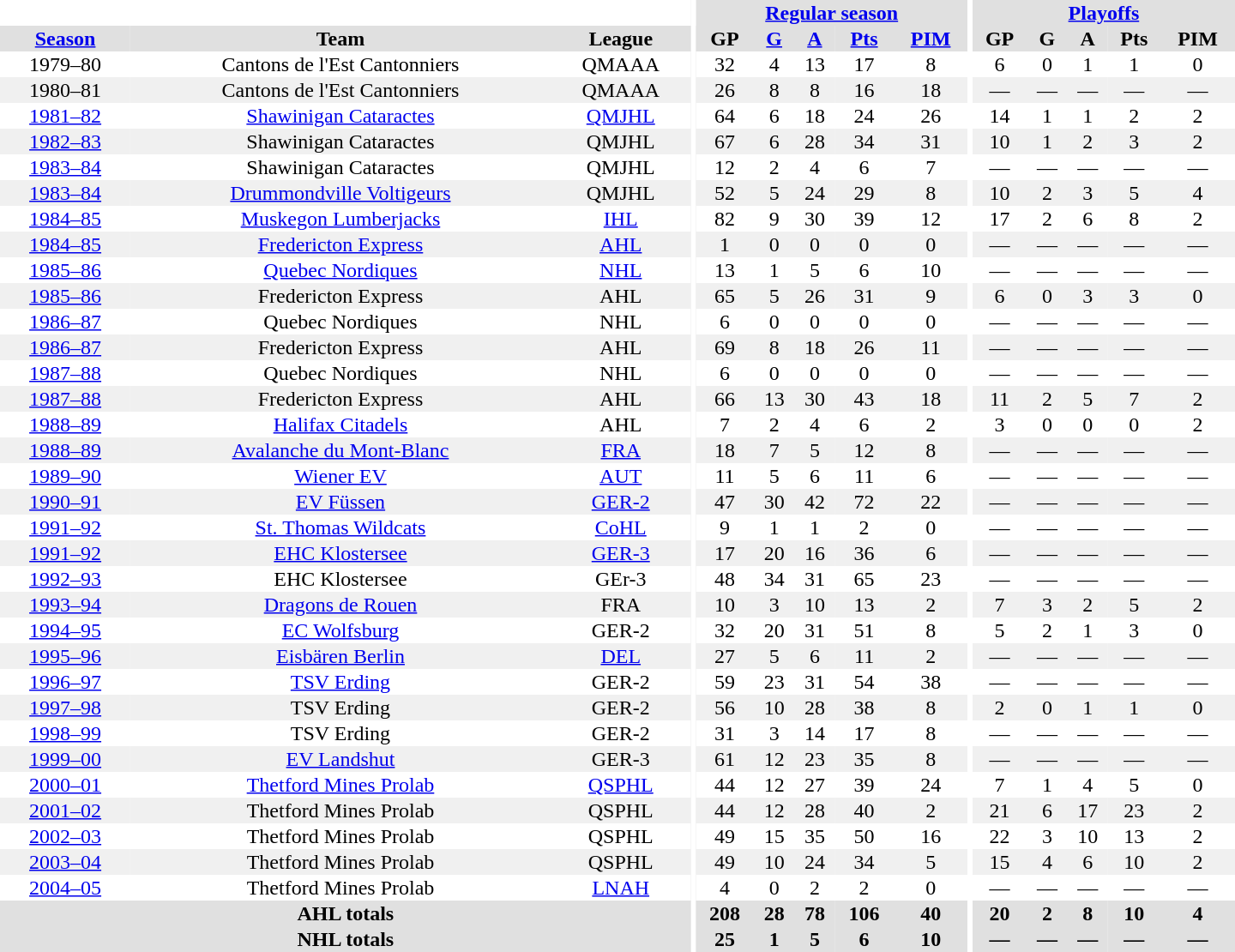<table border="0" cellpadding="1" cellspacing="0" style="text-align:center; width:60em">
<tr bgcolor="#e0e0e0">
<th colspan="3" bgcolor="#ffffff"></th>
<th rowspan="100" bgcolor="#ffffff"></th>
<th colspan="5"><a href='#'>Regular season</a></th>
<th rowspan="100" bgcolor="#ffffff"></th>
<th colspan="5"><a href='#'>Playoffs</a></th>
</tr>
<tr bgcolor="#e0e0e0">
<th><a href='#'>Season</a></th>
<th>Team</th>
<th>League</th>
<th>GP</th>
<th><a href='#'>G</a></th>
<th><a href='#'>A</a></th>
<th><a href='#'>Pts</a></th>
<th><a href='#'>PIM</a></th>
<th>GP</th>
<th>G</th>
<th>A</th>
<th>Pts</th>
<th>PIM</th>
</tr>
<tr>
<td>1979–80</td>
<td>Cantons de l'Est Cantonniers</td>
<td>QMAAA</td>
<td>32</td>
<td>4</td>
<td>13</td>
<td>17</td>
<td>8</td>
<td>6</td>
<td>0</td>
<td>1</td>
<td>1</td>
<td>0</td>
</tr>
<tr bgcolor="#f0f0f0">
<td>1980–81</td>
<td>Cantons de l'Est Cantonniers</td>
<td>QMAAA</td>
<td>26</td>
<td>8</td>
<td>8</td>
<td>16</td>
<td>18</td>
<td>—</td>
<td>—</td>
<td>—</td>
<td>—</td>
<td>—</td>
</tr>
<tr>
<td><a href='#'>1981–82</a></td>
<td><a href='#'>Shawinigan Cataractes</a></td>
<td><a href='#'>QMJHL</a></td>
<td>64</td>
<td>6</td>
<td>18</td>
<td>24</td>
<td>26</td>
<td>14</td>
<td>1</td>
<td>1</td>
<td>2</td>
<td>2</td>
</tr>
<tr bgcolor="#f0f0f0">
<td><a href='#'>1982–83</a></td>
<td>Shawinigan Cataractes</td>
<td>QMJHL</td>
<td>67</td>
<td>6</td>
<td>28</td>
<td>34</td>
<td>31</td>
<td>10</td>
<td>1</td>
<td>2</td>
<td>3</td>
<td>2</td>
</tr>
<tr>
<td><a href='#'>1983–84</a></td>
<td>Shawinigan Cataractes</td>
<td>QMJHL</td>
<td>12</td>
<td>2</td>
<td>4</td>
<td>6</td>
<td>7</td>
<td>—</td>
<td>—</td>
<td>—</td>
<td>—</td>
<td>—</td>
</tr>
<tr bgcolor="#f0f0f0">
<td><a href='#'>1983–84</a></td>
<td><a href='#'>Drummondville Voltigeurs</a></td>
<td>QMJHL</td>
<td>52</td>
<td>5</td>
<td>24</td>
<td>29</td>
<td>8</td>
<td>10</td>
<td>2</td>
<td>3</td>
<td>5</td>
<td>4</td>
</tr>
<tr>
<td><a href='#'>1984–85</a></td>
<td><a href='#'>Muskegon Lumberjacks</a></td>
<td><a href='#'>IHL</a></td>
<td>82</td>
<td>9</td>
<td>30</td>
<td>39</td>
<td>12</td>
<td>17</td>
<td>2</td>
<td>6</td>
<td>8</td>
<td>2</td>
</tr>
<tr bgcolor="#f0f0f0">
<td><a href='#'>1984–85</a></td>
<td><a href='#'>Fredericton Express</a></td>
<td><a href='#'>AHL</a></td>
<td>1</td>
<td>0</td>
<td>0</td>
<td>0</td>
<td>0</td>
<td>—</td>
<td>—</td>
<td>—</td>
<td>—</td>
<td>—</td>
</tr>
<tr>
<td><a href='#'>1985–86</a></td>
<td><a href='#'>Quebec Nordiques</a></td>
<td><a href='#'>NHL</a></td>
<td>13</td>
<td>1</td>
<td>5</td>
<td>6</td>
<td>10</td>
<td>—</td>
<td>—</td>
<td>—</td>
<td>—</td>
<td>—</td>
</tr>
<tr bgcolor="#f0f0f0">
<td><a href='#'>1985–86</a></td>
<td>Fredericton Express</td>
<td>AHL</td>
<td>65</td>
<td>5</td>
<td>26</td>
<td>31</td>
<td>9</td>
<td>6</td>
<td>0</td>
<td>3</td>
<td>3</td>
<td>0</td>
</tr>
<tr>
<td><a href='#'>1986–87</a></td>
<td>Quebec Nordiques</td>
<td>NHL</td>
<td>6</td>
<td>0</td>
<td>0</td>
<td>0</td>
<td>0</td>
<td>—</td>
<td>—</td>
<td>—</td>
<td>—</td>
<td>—</td>
</tr>
<tr bgcolor="#f0f0f0">
<td><a href='#'>1986–87</a></td>
<td>Fredericton Express</td>
<td>AHL</td>
<td>69</td>
<td>8</td>
<td>18</td>
<td>26</td>
<td>11</td>
<td>—</td>
<td>—</td>
<td>—</td>
<td>—</td>
<td>—</td>
</tr>
<tr>
<td><a href='#'>1987–88</a></td>
<td>Quebec Nordiques</td>
<td>NHL</td>
<td>6</td>
<td>0</td>
<td>0</td>
<td>0</td>
<td>0</td>
<td>—</td>
<td>—</td>
<td>—</td>
<td>—</td>
<td>—</td>
</tr>
<tr bgcolor="#f0f0f0">
<td><a href='#'>1987–88</a></td>
<td>Fredericton Express</td>
<td>AHL</td>
<td>66</td>
<td>13</td>
<td>30</td>
<td>43</td>
<td>18</td>
<td>11</td>
<td>2</td>
<td>5</td>
<td>7</td>
<td>2</td>
</tr>
<tr>
<td><a href='#'>1988–89</a></td>
<td><a href='#'>Halifax Citadels</a></td>
<td>AHL</td>
<td>7</td>
<td>2</td>
<td>4</td>
<td>6</td>
<td>2</td>
<td>3</td>
<td>0</td>
<td>0</td>
<td>0</td>
<td>2</td>
</tr>
<tr bgcolor="#f0f0f0">
<td><a href='#'>1988–89</a></td>
<td><a href='#'>Avalanche du Mont-Blanc</a></td>
<td><a href='#'>FRA</a></td>
<td>18</td>
<td>7</td>
<td>5</td>
<td>12</td>
<td>8</td>
<td>—</td>
<td>—</td>
<td>—</td>
<td>—</td>
<td>—</td>
</tr>
<tr>
<td><a href='#'>1989–90</a></td>
<td><a href='#'>Wiener EV</a></td>
<td><a href='#'>AUT</a></td>
<td>11</td>
<td>5</td>
<td>6</td>
<td>11</td>
<td>6</td>
<td>—</td>
<td>—</td>
<td>—</td>
<td>—</td>
<td>—</td>
</tr>
<tr bgcolor="#f0f0f0">
<td><a href='#'>1990–91</a></td>
<td><a href='#'>EV Füssen</a></td>
<td><a href='#'>GER-2</a></td>
<td>47</td>
<td>30</td>
<td>42</td>
<td>72</td>
<td>22</td>
<td>—</td>
<td>—</td>
<td>—</td>
<td>—</td>
<td>—</td>
</tr>
<tr>
<td><a href='#'>1991–92</a></td>
<td><a href='#'>St. Thomas Wildcats</a></td>
<td><a href='#'>CoHL</a></td>
<td>9</td>
<td>1</td>
<td>1</td>
<td>2</td>
<td>0</td>
<td>—</td>
<td>—</td>
<td>—</td>
<td>—</td>
<td>—</td>
</tr>
<tr bgcolor="#f0f0f0">
<td><a href='#'>1991–92</a></td>
<td><a href='#'>EHC Klostersee</a></td>
<td><a href='#'>GER-3</a></td>
<td>17</td>
<td>20</td>
<td>16</td>
<td>36</td>
<td>6</td>
<td>—</td>
<td>—</td>
<td>—</td>
<td>—</td>
<td>—</td>
</tr>
<tr>
<td><a href='#'>1992–93</a></td>
<td>EHC Klostersee</td>
<td>GEr-3</td>
<td>48</td>
<td>34</td>
<td>31</td>
<td>65</td>
<td>23</td>
<td>—</td>
<td>—</td>
<td>—</td>
<td>—</td>
<td>—</td>
</tr>
<tr bgcolor="#f0f0f0">
<td><a href='#'>1993–94</a></td>
<td><a href='#'>Dragons de Rouen</a></td>
<td>FRA</td>
<td>10</td>
<td>3</td>
<td>10</td>
<td>13</td>
<td>2</td>
<td>7</td>
<td>3</td>
<td>2</td>
<td>5</td>
<td>2</td>
</tr>
<tr>
<td><a href='#'>1994–95</a></td>
<td><a href='#'>EC Wolfsburg</a></td>
<td>GER-2</td>
<td>32</td>
<td>20</td>
<td>31</td>
<td>51</td>
<td>8</td>
<td>5</td>
<td>2</td>
<td>1</td>
<td>3</td>
<td>0</td>
</tr>
<tr bgcolor="#f0f0f0">
<td><a href='#'>1995–96</a></td>
<td><a href='#'>Eisbären Berlin</a></td>
<td><a href='#'>DEL</a></td>
<td>27</td>
<td>5</td>
<td>6</td>
<td>11</td>
<td>2</td>
<td>—</td>
<td>—</td>
<td>—</td>
<td>—</td>
<td>—</td>
</tr>
<tr>
<td><a href='#'>1996–97</a></td>
<td><a href='#'>TSV Erding</a></td>
<td>GER-2</td>
<td>59</td>
<td>23</td>
<td>31</td>
<td>54</td>
<td>38</td>
<td>—</td>
<td>—</td>
<td>—</td>
<td>—</td>
<td>—</td>
</tr>
<tr bgcolor="#f0f0f0">
<td><a href='#'>1997–98</a></td>
<td>TSV Erding</td>
<td>GER-2</td>
<td>56</td>
<td>10</td>
<td>28</td>
<td>38</td>
<td>8</td>
<td>2</td>
<td>0</td>
<td>1</td>
<td>1</td>
<td>0</td>
</tr>
<tr>
<td><a href='#'>1998–99</a></td>
<td>TSV Erding</td>
<td>GER-2</td>
<td>31</td>
<td>3</td>
<td>14</td>
<td>17</td>
<td>8</td>
<td>—</td>
<td>—</td>
<td>—</td>
<td>—</td>
<td>—</td>
</tr>
<tr bgcolor="#f0f0f0">
<td><a href='#'>1999–00</a></td>
<td><a href='#'>EV Landshut</a></td>
<td>GER-3</td>
<td>61</td>
<td>12</td>
<td>23</td>
<td>35</td>
<td>8</td>
<td>—</td>
<td>—</td>
<td>—</td>
<td>—</td>
<td>—</td>
</tr>
<tr>
<td><a href='#'>2000–01</a></td>
<td><a href='#'>Thetford Mines Prolab</a></td>
<td><a href='#'>QSPHL</a></td>
<td>44</td>
<td>12</td>
<td>27</td>
<td>39</td>
<td>24</td>
<td>7</td>
<td>1</td>
<td>4</td>
<td>5</td>
<td>0</td>
</tr>
<tr bgcolor="#f0f0f0">
<td><a href='#'>2001–02</a></td>
<td>Thetford Mines Prolab</td>
<td>QSPHL</td>
<td>44</td>
<td>12</td>
<td>28</td>
<td>40</td>
<td>2</td>
<td>21</td>
<td>6</td>
<td>17</td>
<td>23</td>
<td>2</td>
</tr>
<tr>
<td><a href='#'>2002–03</a></td>
<td>Thetford Mines Prolab</td>
<td>QSPHL</td>
<td>49</td>
<td>15</td>
<td>35</td>
<td>50</td>
<td>16</td>
<td>22</td>
<td>3</td>
<td>10</td>
<td>13</td>
<td>2</td>
</tr>
<tr bgcolor="#f0f0f0">
<td><a href='#'>2003–04</a></td>
<td>Thetford Mines Prolab</td>
<td>QSPHL</td>
<td>49</td>
<td>10</td>
<td>24</td>
<td>34</td>
<td>5</td>
<td>15</td>
<td>4</td>
<td>6</td>
<td>10</td>
<td>2</td>
</tr>
<tr>
<td><a href='#'>2004–05</a></td>
<td>Thetford Mines Prolab</td>
<td><a href='#'>LNAH</a></td>
<td>4</td>
<td>0</td>
<td>2</td>
<td>2</td>
<td>0</td>
<td>—</td>
<td>—</td>
<td>—</td>
<td>—</td>
<td>—</td>
</tr>
<tr bgcolor="#e0e0e0">
<th colspan="3">AHL totals</th>
<th>208</th>
<th>28</th>
<th>78</th>
<th>106</th>
<th>40</th>
<th>20</th>
<th>2</th>
<th>8</th>
<th>10</th>
<th>4</th>
</tr>
<tr bgcolor="#e0e0e0">
<th colspan="3">NHL totals</th>
<th>25</th>
<th>1</th>
<th>5</th>
<th>6</th>
<th>10</th>
<th>—</th>
<th>—</th>
<th>—</th>
<th>—</th>
<th>—</th>
</tr>
</table>
